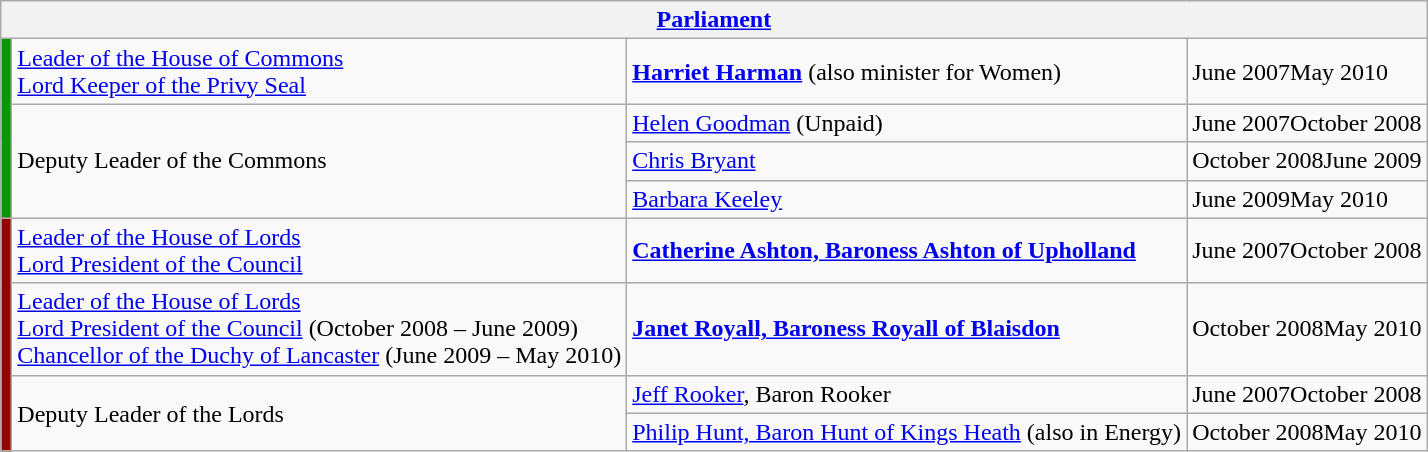<table class="wikitable">
<tr>
<th colspan=4><a href='#'>Parliament</a></th>
</tr>
<tr>
<td rowspan=4 bgcolor= "009900"></td>
<td><a href='#'>Leader of the House of Commons</a><br><a href='#'>Lord Keeper of the Privy Seal</a></td>
<td><strong><a href='#'>Harriet Harman</a></strong> (also minister for Women)</td>
<td>June 2007May 2010</td>
</tr>
<tr>
<td rowspan=3>Deputy Leader of the Commons</td>
<td><a href='#'>Helen Goodman</a> (Unpaid)</td>
<td>June 2007October 2008</td>
</tr>
<tr>
<td><a href='#'>Chris Bryant</a></td>
<td>October 2008June 2009</td>
</tr>
<tr>
<td><a href='#'>Barbara Keeley</a></td>
<td>June 2009May 2010</td>
</tr>
<tr>
<td rowspan=4 bgcolor="990000"></td>
<td><a href='#'>Leader of the House of Lords</a><br><a href='#'>Lord President of the Council</a></td>
<td><strong><a href='#'>Catherine Ashton, Baroness Ashton of Upholland</a></strong></td>
<td>June 2007October 2008</td>
</tr>
<tr>
<td><a href='#'>Leader of the House of Lords</a><br><a href='#'>Lord President of the Council</a> (October 2008 – June 2009)<br><a href='#'>Chancellor of the Duchy of Lancaster</a> (June 2009 – May 2010)</td>
<td><strong><a href='#'>Janet Royall, Baroness Royall of Blaisdon</a></strong></td>
<td>October 2008May 2010</td>
</tr>
<tr>
<td rowspan=2>Deputy Leader of the Lords</td>
<td><a href='#'>Jeff Rooker</a>, Baron Rooker</td>
<td>June 2007October 2008</td>
</tr>
<tr>
<td><a href='#'>Philip Hunt, Baron Hunt of Kings Heath</a> (also in Energy)</td>
<td>October 2008May 2010</td>
</tr>
</table>
